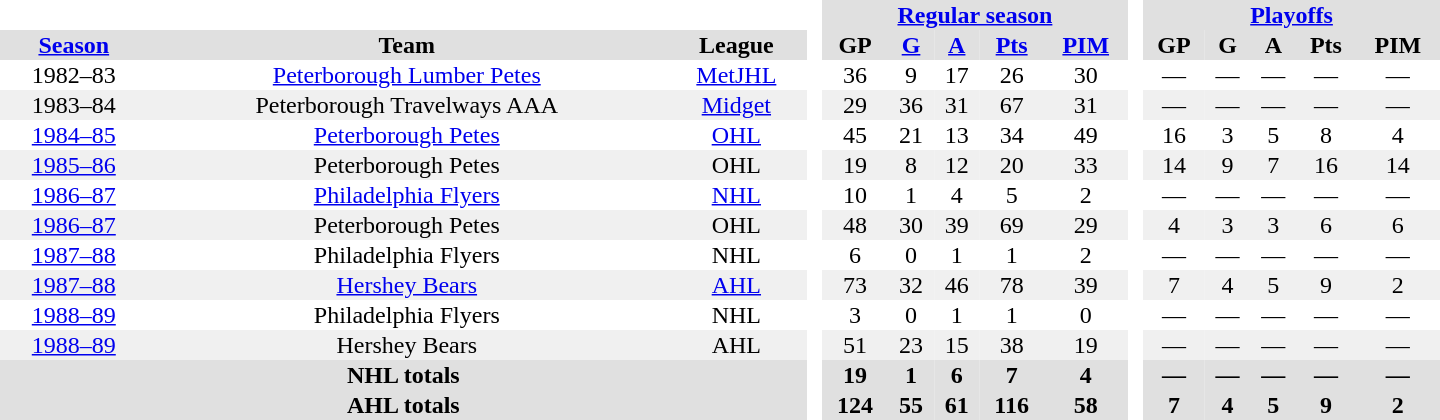<table border="0" cellpadding="1" cellspacing="0" style="text-align:center; width:60em">
<tr bgcolor="#e0e0e0">
<th colspan="3" bgcolor="#ffffff"> </th>
<th rowspan="99" bgcolor="#ffffff"> </th>
<th colspan="5"><a href='#'>Regular season</a></th>
<th rowspan="99" bgcolor="#ffffff"> </th>
<th colspan="5"><a href='#'>Playoffs</a></th>
</tr>
<tr bgcolor="#e0e0e0">
<th><a href='#'>Season</a></th>
<th>Team</th>
<th>League</th>
<th>GP</th>
<th><a href='#'>G</a></th>
<th><a href='#'>A</a></th>
<th><a href='#'>Pts</a></th>
<th><a href='#'>PIM</a></th>
<th>GP</th>
<th>G</th>
<th>A</th>
<th>Pts</th>
<th>PIM</th>
</tr>
<tr>
<td>1982–83</td>
<td><a href='#'>Peterborough Lumber Petes</a></td>
<td><a href='#'>MetJHL</a></td>
<td>36</td>
<td>9</td>
<td>17</td>
<td>26</td>
<td>30</td>
<td>—</td>
<td>—</td>
<td>—</td>
<td>—</td>
<td>—</td>
</tr>
<tr bgcolor="#f0f0f0">
<td>1983–84</td>
<td>Peterborough Travelways AAA</td>
<td><a href='#'>Midget</a></td>
<td>29</td>
<td>36</td>
<td>31</td>
<td>67</td>
<td>31</td>
<td>—</td>
<td>—</td>
<td>—</td>
<td>—</td>
<td>—</td>
</tr>
<tr>
<td><a href='#'>1984–85</a></td>
<td><a href='#'>Peterborough Petes</a></td>
<td><a href='#'>OHL</a></td>
<td>45</td>
<td>21</td>
<td>13</td>
<td>34</td>
<td>49</td>
<td>16</td>
<td>3</td>
<td>5</td>
<td>8</td>
<td>4</td>
</tr>
<tr bgcolor="#f0f0f0">
<td><a href='#'>1985–86</a></td>
<td>Peterborough Petes</td>
<td>OHL</td>
<td>19</td>
<td>8</td>
<td>12</td>
<td>20</td>
<td>33</td>
<td>14</td>
<td>9</td>
<td>7</td>
<td>16</td>
<td>14</td>
</tr>
<tr>
<td><a href='#'>1986–87</a></td>
<td><a href='#'>Philadelphia Flyers</a></td>
<td><a href='#'>NHL</a></td>
<td>10</td>
<td>1</td>
<td>4</td>
<td>5</td>
<td>2</td>
<td>—</td>
<td>—</td>
<td>—</td>
<td>—</td>
<td>—</td>
</tr>
<tr bgcolor="#f0f0f0">
<td><a href='#'>1986–87</a></td>
<td>Peterborough Petes</td>
<td>OHL</td>
<td>48</td>
<td>30</td>
<td>39</td>
<td>69</td>
<td>29</td>
<td>4</td>
<td>3</td>
<td>3</td>
<td>6</td>
<td>6</td>
</tr>
<tr>
<td><a href='#'>1987–88</a></td>
<td>Philadelphia Flyers</td>
<td>NHL</td>
<td>6</td>
<td>0</td>
<td>1</td>
<td>1</td>
<td>2</td>
<td>—</td>
<td>—</td>
<td>—</td>
<td>—</td>
<td>—</td>
</tr>
<tr bgcolor="#f0f0f0">
<td><a href='#'>1987–88</a></td>
<td><a href='#'>Hershey Bears</a></td>
<td><a href='#'>AHL</a></td>
<td>73</td>
<td>32</td>
<td>46</td>
<td>78</td>
<td>39</td>
<td>7</td>
<td>4</td>
<td>5</td>
<td>9</td>
<td>2</td>
</tr>
<tr>
<td><a href='#'>1988–89</a></td>
<td>Philadelphia Flyers</td>
<td>NHL</td>
<td>3</td>
<td>0</td>
<td>1</td>
<td>1</td>
<td>0</td>
<td>—</td>
<td>—</td>
<td>—</td>
<td>—</td>
<td>—</td>
</tr>
<tr bgcolor="#f0f0f0">
<td><a href='#'>1988–89</a></td>
<td>Hershey Bears</td>
<td>AHL</td>
<td>51</td>
<td>23</td>
<td>15</td>
<td>38</td>
<td>19</td>
<td>—</td>
<td>—</td>
<td>—</td>
<td>—</td>
<td>—</td>
</tr>
<tr bgcolor="#e0e0e0">
<th colspan="3">NHL totals</th>
<th>19</th>
<th>1</th>
<th>6</th>
<th>7</th>
<th>4</th>
<th>—</th>
<th>—</th>
<th>—</th>
<th>—</th>
<th>—</th>
</tr>
<tr bgcolor="#e0e0e0">
<th colspan="3">AHL totals</th>
<th>124</th>
<th>55</th>
<th>61</th>
<th>116</th>
<th>58</th>
<th>7</th>
<th>4</th>
<th>5</th>
<th>9</th>
<th>2</th>
</tr>
</table>
